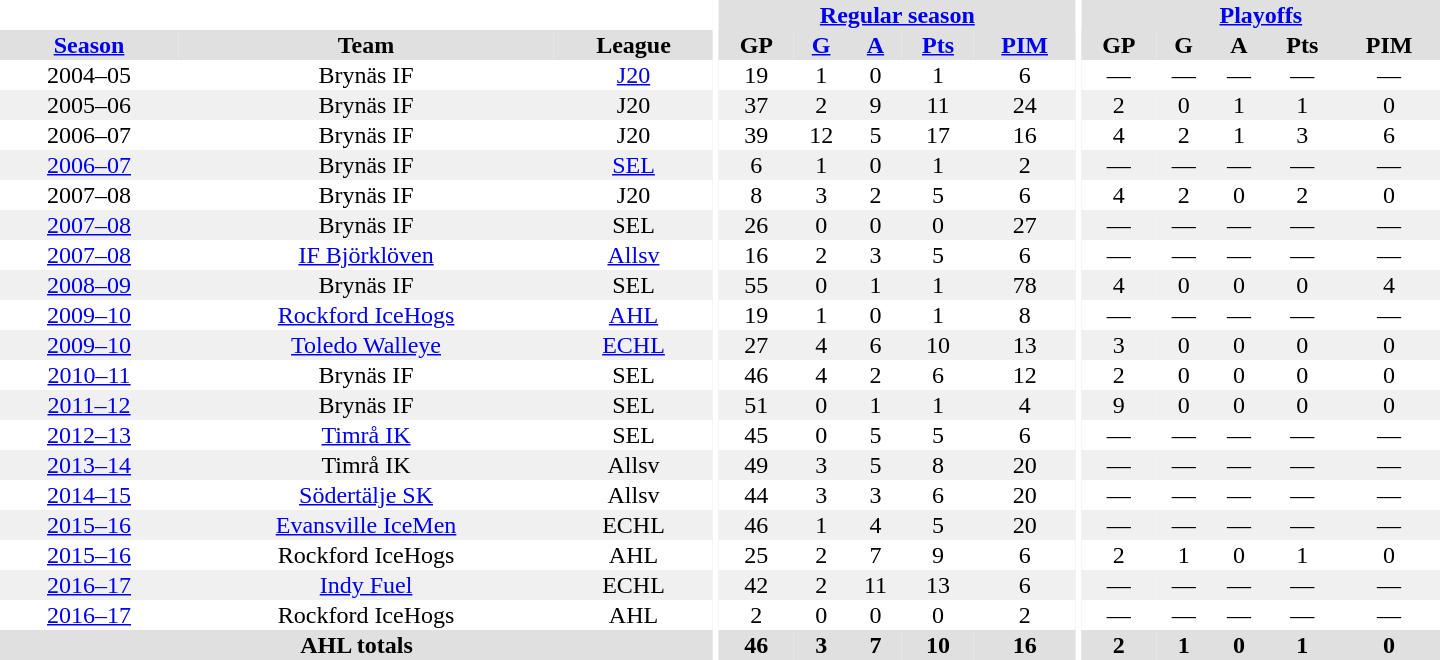<table border="0" cellpadding="1" cellspacing="0" style="text-align:center; width:60em">
<tr bgcolor="#e0e0e0">
<th colspan="3" bgcolor="#ffffff"></th>
<th rowspan="99" bgcolor="#ffffff"></th>
<th colspan="5"><a href='#'>Regular season</a></th>
<th rowspan="99" bgcolor="#ffffff"></th>
<th colspan="5"><a href='#'>Playoffs</a></th>
</tr>
<tr bgcolor="#e0e0e0">
<th><a href='#'>Season</a></th>
<th>Team</th>
<th>League</th>
<th>GP</th>
<th><a href='#'>G</a></th>
<th><a href='#'>A</a></th>
<th><a href='#'>Pts</a></th>
<th><a href='#'>PIM</a></th>
<th>GP</th>
<th>G</th>
<th>A</th>
<th>Pts</th>
<th>PIM</th>
</tr>
<tr ALIGN="center">
<td>2004–05</td>
<td>Brynäs IF</td>
<td><a href='#'>J20</a></td>
<td>19</td>
<td>1</td>
<td>0</td>
<td>1</td>
<td>6</td>
<td>—</td>
<td>—</td>
<td>—</td>
<td>—</td>
<td>—</td>
</tr>
<tr ALIGN="center" bgcolor="#f0f0f0">
<td>2005–06</td>
<td>Brynäs IF</td>
<td>J20</td>
<td>37</td>
<td>2</td>
<td>9</td>
<td>11</td>
<td>24</td>
<td>2</td>
<td>0</td>
<td>1</td>
<td>1</td>
<td>0</td>
</tr>
<tr ALIGN="center">
<td>2006–07</td>
<td>Brynäs IF</td>
<td>J20</td>
<td>39</td>
<td>12</td>
<td>5</td>
<td>17</td>
<td>16</td>
<td>4</td>
<td>2</td>
<td>1</td>
<td>3</td>
<td>6</td>
</tr>
<tr ALIGN="center" bgcolor="#f0f0f0">
<td><a href='#'>2006–07</a></td>
<td>Brynäs IF</td>
<td><a href='#'>SEL</a></td>
<td>6</td>
<td>1</td>
<td>0</td>
<td>1</td>
<td>2</td>
<td>—</td>
<td>—</td>
<td>—</td>
<td>—</td>
<td>—</td>
</tr>
<tr ALIGN="center">
<td>2007–08</td>
<td>Brynäs IF</td>
<td>J20</td>
<td>8</td>
<td>3</td>
<td>2</td>
<td>5</td>
<td>6</td>
<td>4</td>
<td>2</td>
<td>0</td>
<td>2</td>
<td>0</td>
</tr>
<tr ALIGN="center" bgcolor="#f0f0f0">
<td><a href='#'>2007–08</a></td>
<td>Brynäs IF</td>
<td>SEL</td>
<td>26</td>
<td>0</td>
<td>0</td>
<td>0</td>
<td>27</td>
<td>—</td>
<td>—</td>
<td>—</td>
<td>—</td>
<td>—</td>
</tr>
<tr ALIGN="center">
<td><a href='#'>2007–08</a></td>
<td><a href='#'>IF Björklöven</a></td>
<td><a href='#'>Allsv</a></td>
<td>16</td>
<td>2</td>
<td>3</td>
<td>5</td>
<td>6</td>
<td>—</td>
<td>—</td>
<td>—</td>
<td>—</td>
<td>—</td>
</tr>
<tr ALIGN="center" bgcolor="#f0f0f0">
<td><a href='#'>2008–09</a></td>
<td>Brynäs IF</td>
<td>SEL</td>
<td>55</td>
<td>0</td>
<td>1</td>
<td>1</td>
<td>78</td>
<td>4</td>
<td>0</td>
<td>0</td>
<td>0</td>
<td>4</td>
</tr>
<tr ALIGN="center">
<td><a href='#'>2009–10</a></td>
<td><a href='#'>Rockford IceHogs</a></td>
<td><a href='#'>AHL</a></td>
<td>19</td>
<td>1</td>
<td>0</td>
<td>1</td>
<td>8</td>
<td>—</td>
<td>—</td>
<td>—</td>
<td>—</td>
<td>—</td>
</tr>
<tr ALIGN="center" bgcolor="#f0f0f0">
<td><a href='#'>2009–10</a></td>
<td><a href='#'>Toledo Walleye</a></td>
<td><a href='#'>ECHL</a></td>
<td>27</td>
<td>4</td>
<td>6</td>
<td>10</td>
<td>13</td>
<td>3</td>
<td>0</td>
<td>0</td>
<td>0</td>
<td>0</td>
</tr>
<tr ALIGN="center">
<td><a href='#'>2010–11</a></td>
<td>Brynäs IF</td>
<td>SEL</td>
<td>46</td>
<td>4</td>
<td>2</td>
<td>6</td>
<td>12</td>
<td>2</td>
<td>0</td>
<td>0</td>
<td>0</td>
<td>0</td>
</tr>
<tr ALIGN="center" bgcolor="#f0f0f0">
<td><a href='#'>2011–12</a></td>
<td>Brynäs IF</td>
<td>SEL</td>
<td>51</td>
<td>0</td>
<td>1</td>
<td>1</td>
<td>4</td>
<td>9</td>
<td>0</td>
<td>0</td>
<td>0</td>
<td>0</td>
</tr>
<tr ALIGN="center">
<td><a href='#'>2012–13</a></td>
<td><a href='#'>Timrå IK</a></td>
<td>SEL</td>
<td>45</td>
<td>0</td>
<td>5</td>
<td>5</td>
<td>6</td>
<td>—</td>
<td>—</td>
<td>—</td>
<td>—</td>
<td>—</td>
</tr>
<tr ALIGN="center" bgcolor="#f0f0f0">
<td><a href='#'>2013–14</a></td>
<td>Timrå IK</td>
<td>Allsv</td>
<td>49</td>
<td>3</td>
<td>5</td>
<td>8</td>
<td>20</td>
<td>—</td>
<td>—</td>
<td>—</td>
<td>—</td>
<td>—</td>
</tr>
<tr ALIGN="center">
<td><a href='#'>2014–15</a></td>
<td><a href='#'>Södertälje SK</a></td>
<td>Allsv</td>
<td>44</td>
<td>3</td>
<td>3</td>
<td>6</td>
<td>20</td>
<td>—</td>
<td>—</td>
<td>—</td>
<td>—</td>
<td>—</td>
</tr>
<tr ALIGN="center" bgcolor="#f0f0f0">
<td><a href='#'>2015–16</a></td>
<td><a href='#'>Evansville IceMen</a></td>
<td>ECHL</td>
<td>46</td>
<td>1</td>
<td>4</td>
<td>5</td>
<td>20</td>
<td>—</td>
<td>—</td>
<td>—</td>
<td>—</td>
<td>—</td>
</tr>
<tr ALIGN="center">
<td><a href='#'>2015–16</a></td>
<td>Rockford IceHogs</td>
<td>AHL</td>
<td>25</td>
<td>2</td>
<td>7</td>
<td>9</td>
<td>6</td>
<td>2</td>
<td>1</td>
<td>0</td>
<td>1</td>
<td>0</td>
</tr>
<tr ALIGN="center" bgcolor="#f0f0f0">
<td><a href='#'>2016–17</a></td>
<td><a href='#'>Indy Fuel</a></td>
<td>ECHL</td>
<td>42</td>
<td>2</td>
<td>11</td>
<td>13</td>
<td>6</td>
<td>—</td>
<td>—</td>
<td>—</td>
<td>—</td>
<td>—</td>
</tr>
<tr ALIGN="center">
<td><a href='#'>2016–17</a></td>
<td>Rockford IceHogs</td>
<td>AHL</td>
<td>2</td>
<td>0</td>
<td>0</td>
<td>0</td>
<td>2</td>
<td>—</td>
<td>—</td>
<td>—</td>
<td>—</td>
<td>—</td>
</tr>
<tr bgcolor="#e0e0e0">
<th colspan="3">AHL totals</th>
<th>46</th>
<th>3</th>
<th>7</th>
<th>10</th>
<th>16</th>
<th>2</th>
<th>1</th>
<th>0</th>
<th>1</th>
<th>0</th>
</tr>
</table>
